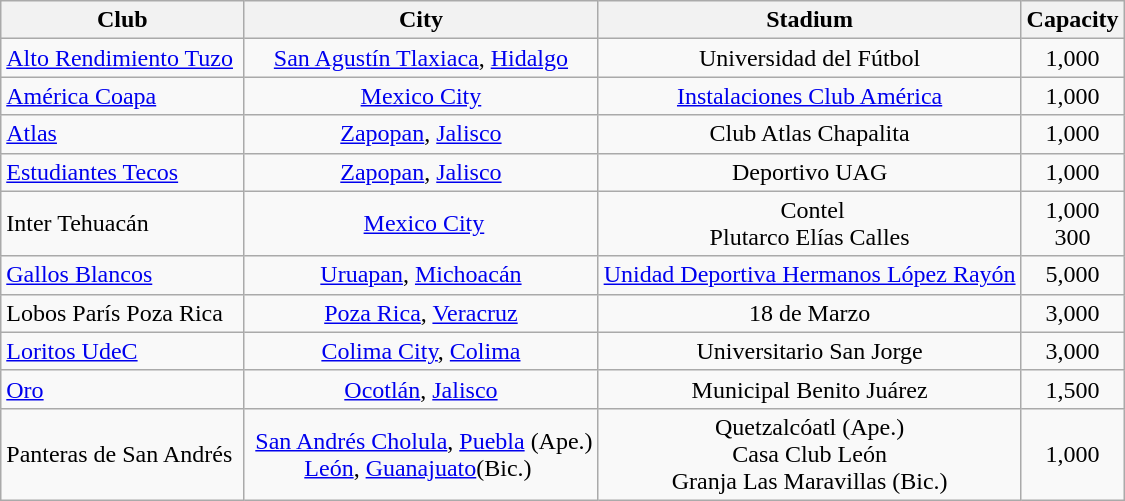<table class="wikitable sortable" style="text-align: center;">
<tr>
<th>Club</th>
<th>City</th>
<th>Stadium</th>
<th>Capacity</th>
</tr>
<tr>
<td align="left"><a href='#'>Alto Rendimiento Tuzo</a></td>
<td><a href='#'>San Agustín Tlaxiaca</a>, <a href='#'>Hidalgo</a></td>
<td>Universidad del Fútbol</td>
<td>1,000</td>
</tr>
<tr>
<td align="left"><a href='#'>América Coapa</a></td>
<td><a href='#'>Mexico City</a></td>
<td><a href='#'>Instalaciones Club América</a></td>
<td>1,000</td>
</tr>
<tr>
<td align="left"><a href='#'>Atlas</a></td>
<td><a href='#'>Zapopan</a>, <a href='#'>Jalisco</a></td>
<td>Club Atlas Chapalita</td>
<td>1,000</td>
</tr>
<tr>
<td align="left"><a href='#'>Estudiantes Tecos</a></td>
<td><a href='#'>Zapopan</a>, <a href='#'>Jalisco</a></td>
<td>Deportivo UAG</td>
<td>1,000</td>
</tr>
<tr>
<td align="left">Inter Tehuacán </td>
<td> <a href='#'>Mexico City</a></td>
<td> Contel<br>Plutarco Elías Calles</td>
<td>1,000<br>300</td>
</tr>
<tr>
<td align="left"><a href='#'>Gallos Blancos</a></td>
<td><a href='#'>Uruapan</a>, <a href='#'>Michoacán</a></td>
<td><a href='#'>Unidad Deportiva Hermanos López Rayón</a></td>
<td>5,000</td>
</tr>
<tr>
<td align="left">Lobos París Poza Rica</td>
<td><a href='#'>Poza Rica</a>, <a href='#'>Veracruz</a></td>
<td>18 de Marzo</td>
<td>3,000</td>
</tr>
<tr>
<td align="left"><a href='#'>Loritos UdeC</a></td>
<td><a href='#'>Colima City</a>, <a href='#'>Colima</a></td>
<td>Universitario San Jorge</td>
<td>3,000</td>
</tr>
<tr>
<td align="left"><a href='#'>Oro</a></td>
<td><a href='#'>Ocotlán</a>, <a href='#'>Jalisco</a></td>
<td>Municipal Benito Juárez</td>
<td>1,500</td>
</tr>
<tr>
<td align="left">Panteras de San Andrés </td>
<td> <a href='#'>San Andrés Cholula</a>, <a href='#'>Puebla</a> (Ape.)<br><a href='#'>León</a>, <a href='#'>Guanajuato</a>(Bic.) </td>
<td>Quetzalcóatl (Ape.)<br>Casa Club León<br>Granja Las Maravillas (Bic.)</td>
<td>1,000</td>
</tr>
</table>
